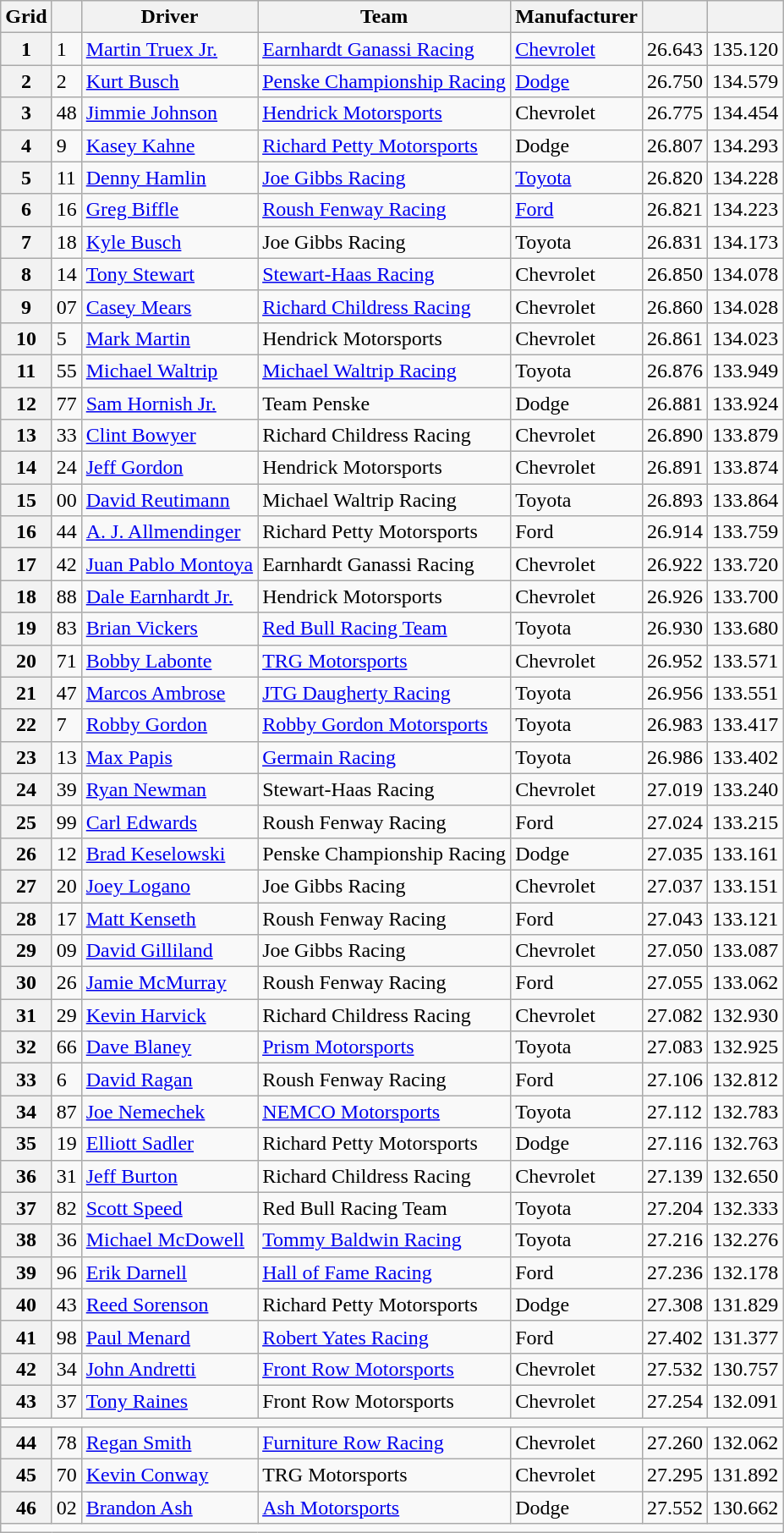<table class="wikitable">
<tr>
<th scope="col">Grid</th>
<th scope="col"></th>
<th scope="col">Driver</th>
<th scope="col">Team</th>
<th scope="col">Manufacturer</th>
<th scope="col"></th>
<th scope="col"></th>
</tr>
<tr>
<th scope="row">1</th>
<td>1</td>
<td><a href='#'>Martin Truex Jr.</a></td>
<td><a href='#'>Earnhardt Ganassi Racing</a></td>
<td><a href='#'>Chevrolet</a></td>
<td>26.643</td>
<td>135.120</td>
</tr>
<tr>
<th scope="row">2</th>
<td>2</td>
<td><a href='#'>Kurt Busch</a></td>
<td><a href='#'>Penske Championship Racing</a></td>
<td><a href='#'>Dodge</a></td>
<td>26.750</td>
<td>134.579</td>
</tr>
<tr>
<th scope="row">3</th>
<td>48</td>
<td><a href='#'>Jimmie Johnson</a></td>
<td><a href='#'>Hendrick Motorsports</a></td>
<td>Chevrolet</td>
<td>26.775</td>
<td>134.454</td>
</tr>
<tr>
<th scope="row">4</th>
<td>9</td>
<td><a href='#'>Kasey Kahne</a></td>
<td><a href='#'>Richard Petty Motorsports</a></td>
<td>Dodge</td>
<td>26.807</td>
<td>134.293</td>
</tr>
<tr>
<th scope="row">5</th>
<td>11</td>
<td><a href='#'>Denny Hamlin</a></td>
<td><a href='#'>Joe Gibbs Racing</a></td>
<td><a href='#'>Toyota</a></td>
<td>26.820</td>
<td>134.228</td>
</tr>
<tr>
<th scope="row">6</th>
<td>16</td>
<td><a href='#'>Greg Biffle</a></td>
<td><a href='#'>Roush Fenway Racing</a></td>
<td><a href='#'>Ford</a></td>
<td>26.821</td>
<td>134.223</td>
</tr>
<tr>
<th scope="row">7</th>
<td>18</td>
<td><a href='#'>Kyle Busch</a></td>
<td>Joe Gibbs Racing</td>
<td>Toyota</td>
<td>26.831</td>
<td>134.173</td>
</tr>
<tr>
<th scope="row">8</th>
<td>14</td>
<td><a href='#'>Tony Stewart</a></td>
<td><a href='#'>Stewart-Haas Racing</a></td>
<td>Chevrolet</td>
<td>26.850</td>
<td>134.078</td>
</tr>
<tr>
<th scope="row">9</th>
<td>07</td>
<td><a href='#'>Casey Mears</a></td>
<td><a href='#'>Richard Childress Racing</a></td>
<td>Chevrolet</td>
<td>26.860</td>
<td>134.028</td>
</tr>
<tr>
<th scope="row">10</th>
<td>5</td>
<td><a href='#'>Mark Martin</a></td>
<td>Hendrick Motorsports</td>
<td>Chevrolet</td>
<td>26.861</td>
<td>134.023</td>
</tr>
<tr>
<th scope="row">11</th>
<td>55</td>
<td><a href='#'>Michael Waltrip</a></td>
<td><a href='#'>Michael Waltrip Racing</a></td>
<td>Toyota</td>
<td>26.876</td>
<td>133.949</td>
</tr>
<tr>
<th scope="row">12</th>
<td>77</td>
<td><a href='#'>Sam Hornish Jr.</a></td>
<td>Team Penske</td>
<td>Dodge</td>
<td>26.881</td>
<td>133.924</td>
</tr>
<tr>
<th scope="row">13</th>
<td>33</td>
<td><a href='#'>Clint Bowyer</a></td>
<td>Richard Childress Racing</td>
<td>Chevrolet</td>
<td>26.890</td>
<td>133.879</td>
</tr>
<tr>
<th scope="row">14</th>
<td>24</td>
<td><a href='#'>Jeff Gordon</a></td>
<td>Hendrick Motorsports</td>
<td>Chevrolet</td>
<td>26.891</td>
<td>133.874</td>
</tr>
<tr>
<th scope="row">15</th>
<td>00</td>
<td><a href='#'>David Reutimann</a></td>
<td>Michael Waltrip Racing</td>
<td>Toyota</td>
<td>26.893</td>
<td>133.864</td>
</tr>
<tr>
<th scope="row">16</th>
<td>44</td>
<td><a href='#'>A. J. Allmendinger</a></td>
<td>Richard Petty Motorsports</td>
<td>Ford</td>
<td>26.914</td>
<td>133.759</td>
</tr>
<tr>
<th scope="row">17</th>
<td>42</td>
<td><a href='#'>Juan Pablo Montoya</a></td>
<td>Earnhardt Ganassi Racing</td>
<td>Chevrolet</td>
<td>26.922</td>
<td>133.720</td>
</tr>
<tr>
<th scope="row">18</th>
<td>88</td>
<td><a href='#'>Dale Earnhardt Jr.</a></td>
<td>Hendrick Motorsports</td>
<td>Chevrolet</td>
<td>26.926</td>
<td>133.700</td>
</tr>
<tr>
<th scope="row">19</th>
<td>83</td>
<td><a href='#'>Brian Vickers</a></td>
<td><a href='#'>Red Bull Racing Team</a></td>
<td>Toyota</td>
<td>26.930</td>
<td>133.680</td>
</tr>
<tr>
<th scope="row">20</th>
<td>71</td>
<td><a href='#'>Bobby Labonte</a></td>
<td><a href='#'>TRG Motorsports</a></td>
<td>Chevrolet</td>
<td>26.952</td>
<td>133.571</td>
</tr>
<tr>
<th scope="row">21</th>
<td>47</td>
<td><a href='#'>Marcos Ambrose</a></td>
<td><a href='#'>JTG Daugherty Racing</a></td>
<td>Toyota</td>
<td>26.956</td>
<td>133.551</td>
</tr>
<tr>
<th scope="row">22</th>
<td>7</td>
<td><a href='#'>Robby Gordon</a></td>
<td><a href='#'>Robby Gordon Motorsports</a></td>
<td>Toyota</td>
<td>26.983</td>
<td>133.417</td>
</tr>
<tr>
<th scope="row">23</th>
<td>13</td>
<td><a href='#'>Max Papis</a></td>
<td><a href='#'>Germain Racing</a></td>
<td>Toyota</td>
<td>26.986</td>
<td>133.402</td>
</tr>
<tr>
<th scope="row">24</th>
<td>39</td>
<td><a href='#'>Ryan Newman</a></td>
<td>Stewart-Haas Racing</td>
<td>Chevrolet</td>
<td>27.019</td>
<td>133.240</td>
</tr>
<tr>
<th scope="row">25</th>
<td>99</td>
<td><a href='#'>Carl Edwards</a></td>
<td>Roush Fenway Racing</td>
<td>Ford</td>
<td>27.024</td>
<td>133.215</td>
</tr>
<tr>
<th scope="row">26</th>
<td>12</td>
<td><a href='#'>Brad Keselowski</a></td>
<td>Penske Championship Racing</td>
<td>Dodge</td>
<td>27.035</td>
<td>133.161</td>
</tr>
<tr>
<th scope="row">27</th>
<td>20</td>
<td><a href='#'>Joey Logano</a></td>
<td>Joe Gibbs Racing</td>
<td>Chevrolet</td>
<td>27.037</td>
<td>133.151</td>
</tr>
<tr>
<th scope="row">28</th>
<td>17</td>
<td><a href='#'>Matt Kenseth</a></td>
<td>Roush Fenway Racing</td>
<td>Ford</td>
<td>27.043</td>
<td>133.121</td>
</tr>
<tr>
<th scope="row">29</th>
<td>09</td>
<td><a href='#'>David Gilliland</a></td>
<td>Joe Gibbs Racing</td>
<td>Chevrolet</td>
<td>27.050</td>
<td>133.087</td>
</tr>
<tr>
<th scope="row">30</th>
<td>26</td>
<td><a href='#'>Jamie McMurray</a></td>
<td>Roush Fenway Racing</td>
<td>Ford</td>
<td>27.055</td>
<td>133.062</td>
</tr>
<tr>
<th scope="row">31</th>
<td>29</td>
<td><a href='#'>Kevin Harvick</a></td>
<td>Richard Childress Racing</td>
<td>Chevrolet</td>
<td>27.082</td>
<td>132.930</td>
</tr>
<tr>
<th scope="row">32</th>
<td>66</td>
<td><a href='#'>Dave Blaney</a></td>
<td><a href='#'>Prism Motorsports</a></td>
<td>Toyota</td>
<td>27.083</td>
<td>132.925</td>
</tr>
<tr>
<th scope="row">33</th>
<td>6</td>
<td><a href='#'>David Ragan</a></td>
<td>Roush Fenway Racing</td>
<td>Ford</td>
<td>27.106</td>
<td>132.812</td>
</tr>
<tr>
<th scope="row">34</th>
<td>87</td>
<td><a href='#'>Joe Nemechek</a></td>
<td><a href='#'>NEMCO Motorsports</a></td>
<td>Toyota</td>
<td>27.112</td>
<td>132.783</td>
</tr>
<tr>
<th scope="row">35</th>
<td>19</td>
<td><a href='#'>Elliott Sadler</a></td>
<td>Richard Petty Motorsports</td>
<td>Dodge</td>
<td>27.116</td>
<td>132.763</td>
</tr>
<tr>
<th scope="row">36</th>
<td>31</td>
<td><a href='#'>Jeff Burton</a></td>
<td>Richard Childress Racing</td>
<td>Chevrolet</td>
<td>27.139</td>
<td>132.650</td>
</tr>
<tr>
<th scope="row">37</th>
<td>82</td>
<td><a href='#'>Scott Speed</a></td>
<td>Red Bull Racing Team</td>
<td>Toyota</td>
<td>27.204</td>
<td>132.333</td>
</tr>
<tr>
<th scope="row">38</th>
<td>36</td>
<td><a href='#'>Michael McDowell</a></td>
<td><a href='#'>Tommy Baldwin Racing</a></td>
<td>Toyota</td>
<td>27.216</td>
<td>132.276</td>
</tr>
<tr>
<th scope="row">39</th>
<td>96</td>
<td><a href='#'>Erik Darnell</a></td>
<td><a href='#'>Hall of Fame Racing</a></td>
<td>Ford</td>
<td>27.236</td>
<td>132.178</td>
</tr>
<tr>
<th scope="row">40</th>
<td>43</td>
<td><a href='#'>Reed Sorenson</a></td>
<td>Richard Petty Motorsports</td>
<td>Dodge</td>
<td>27.308</td>
<td>131.829</td>
</tr>
<tr>
<th scope="row">41</th>
<td>98</td>
<td><a href='#'>Paul Menard</a></td>
<td><a href='#'>Robert Yates Racing</a></td>
<td>Ford</td>
<td>27.402</td>
<td>131.377</td>
</tr>
<tr>
<th scope="row">42</th>
<td>34</td>
<td><a href='#'>John Andretti</a></td>
<td><a href='#'>Front Row Motorsports</a></td>
<td>Chevrolet</td>
<td>27.532</td>
<td>130.757</td>
</tr>
<tr>
<th scope="row">43</th>
<td>37</td>
<td><a href='#'>Tony Raines</a></td>
<td>Front Row Motorsports</td>
<td>Chevrolet</td>
<td>27.254</td>
<td>132.091</td>
</tr>
<tr>
<td colspan="7"></td>
</tr>
<tr>
<th scope="row">44</th>
<td>78</td>
<td><a href='#'>Regan Smith</a></td>
<td><a href='#'>Furniture Row Racing</a></td>
<td>Chevrolet</td>
<td>27.260</td>
<td>132.062</td>
</tr>
<tr>
<th scope="row">45</th>
<td>70</td>
<td><a href='#'>Kevin Conway</a></td>
<td>TRG Motorsports</td>
<td>Chevrolet</td>
<td>27.295</td>
<td>131.892</td>
</tr>
<tr>
<th scope="row">46</th>
<td>02</td>
<td><a href='#'>Brandon Ash</a></td>
<td><a href='#'>Ash Motorsports</a></td>
<td>Dodge</td>
<td>27.552</td>
<td>130.662</td>
</tr>
<tr>
<td colspan="7"></td>
</tr>
</table>
